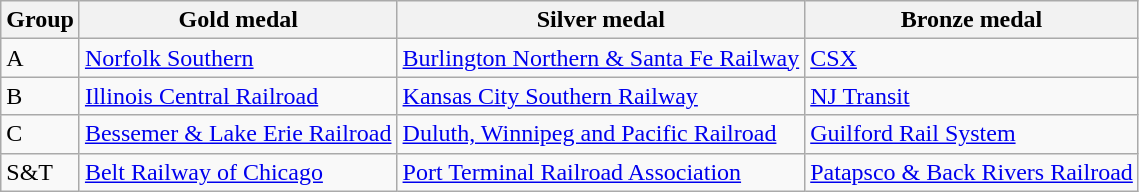<table class="wikitable">
<tr>
<th>Group</th>
<th>Gold medal</th>
<th>Silver medal</th>
<th>Bronze medal</th>
</tr>
<tr>
<td>A</td>
<td><a href='#'>Norfolk Southern</a></td>
<td><a href='#'>Burlington Northern & Santa Fe Railway</a></td>
<td><a href='#'>CSX</a></td>
</tr>
<tr>
<td>B</td>
<td><a href='#'>Illinois Central Railroad</a></td>
<td><a href='#'>Kansas City Southern Railway</a></td>
<td><a href='#'>NJ Transit</a></td>
</tr>
<tr>
<td>C</td>
<td><a href='#'>Bessemer & Lake Erie Railroad</a></td>
<td><a href='#'>Duluth, Winnipeg and Pacific Railroad</a></td>
<td><a href='#'>Guilford Rail System</a></td>
</tr>
<tr>
<td>S&T</td>
<td><a href='#'>Belt Railway of Chicago</a></td>
<td><a href='#'>Port Terminal Railroad Association</a></td>
<td><a href='#'>Patapsco & Back Rivers Railroad</a></td>
</tr>
</table>
